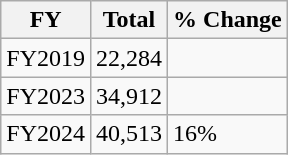<table class="wikitable">
<tr>
<th>FY</th>
<th>Total</th>
<th>% Change</th>
</tr>
<tr>
<td>FY2019</td>
<td>22,284</td>
<td></td>
</tr>
<tr>
<td>FY2023</td>
<td>34,912</td>
<td></td>
</tr>
<tr>
<td>FY2024</td>
<td>40,513</td>
<td>16%</td>
</tr>
</table>
